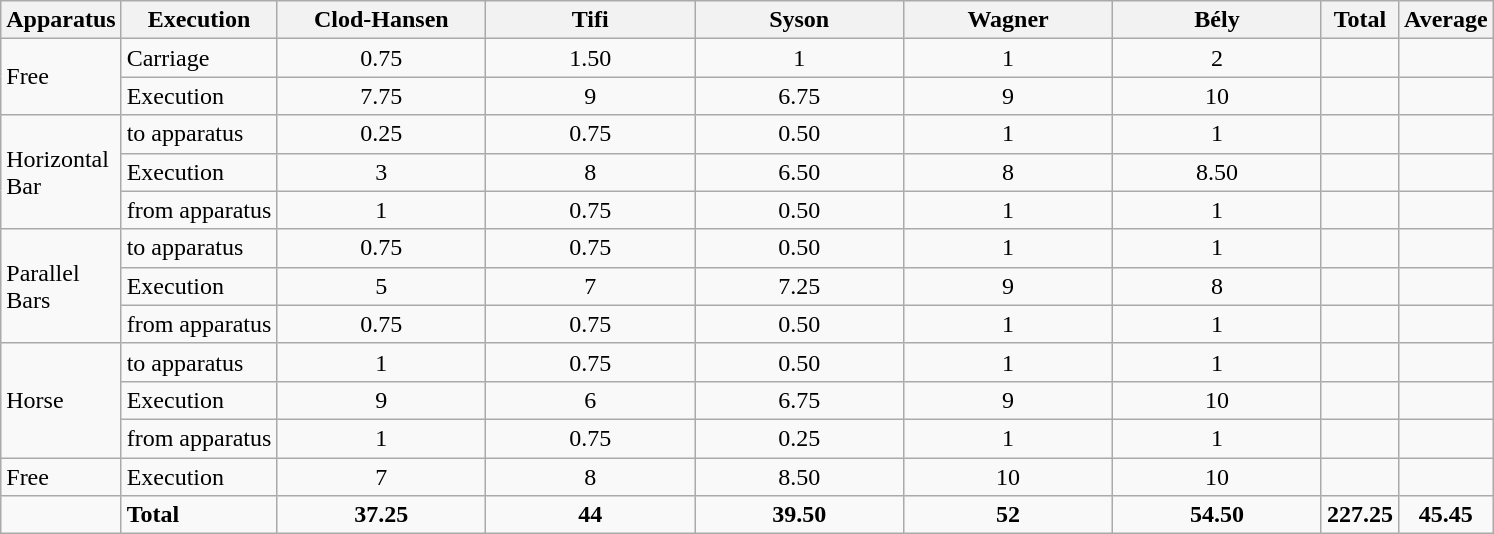<table class="wikitable">
<tr>
<th>Apparatus</th>
<th>Execution</th>
<th width=14%>Clod-Hansen</th>
<th width=14%>Tifi</th>
<th width=14%>Syson</th>
<th width=14%>Wagner</th>
<th width=14%>Bély</th>
<th>Total</th>
<th>Average</th>
</tr>
<tr>
<td rowspan=2>Free</td>
<td>Carriage</td>
<td align="center">0.75</td>
<td align="center">1.50</td>
<td align="center">1</td>
<td align="center">1</td>
<td align="center">2</td>
<td></td>
<td></td>
</tr>
<tr>
<td>Execution</td>
<td align="center">7.75</td>
<td align="center">9</td>
<td align="center">6.75</td>
<td align="center">9</td>
<td align="center">10</td>
<td></td>
<td></td>
</tr>
<tr>
<td rowspan=3>Horizontal<br>Bar</td>
<td>to apparatus</td>
<td align="center">0.25</td>
<td align="center">0.75</td>
<td align="center">0.50</td>
<td align="center">1</td>
<td align="center">1</td>
<td></td>
<td></td>
</tr>
<tr>
<td>Execution</td>
<td align="center">3</td>
<td align="center">8</td>
<td align="center">6.50</td>
<td align="center">8</td>
<td align="center">8.50</td>
<td></td>
<td></td>
</tr>
<tr>
<td>from apparatus</td>
<td align="center">1</td>
<td align="center">0.75</td>
<td align="center">0.50</td>
<td align="center">1</td>
<td align="center">1</td>
<td></td>
<td></td>
</tr>
<tr>
<td rowspan=3>Parallel<br>Bars</td>
<td>to apparatus</td>
<td align="center">0.75</td>
<td align="center">0.75</td>
<td align="center">0.50</td>
<td align="center">1</td>
<td align="center">1</td>
<td></td>
<td></td>
</tr>
<tr>
<td>Execution</td>
<td align="center">5</td>
<td align="center">7</td>
<td align="center">7.25</td>
<td align="center">9</td>
<td align="center">8</td>
<td></td>
<td></td>
</tr>
<tr>
<td>from apparatus</td>
<td align="center">0.75</td>
<td align="center">0.75</td>
<td align="center">0.50</td>
<td align="center">1</td>
<td align="center">1</td>
<td></td>
<td></td>
</tr>
<tr>
<td rowspan=3>Horse</td>
<td>to apparatus</td>
<td align="center">1</td>
<td align="center">0.75</td>
<td align="center">0.50</td>
<td align="center">1</td>
<td align="center">1</td>
<td></td>
<td></td>
</tr>
<tr>
<td>Execution</td>
<td align="center">9</td>
<td align="center">6</td>
<td align="center">6.75</td>
<td align="center">9</td>
<td align="center">10</td>
<td></td>
<td></td>
</tr>
<tr>
<td>from apparatus</td>
<td align="center">1</td>
<td align="center">0.75</td>
<td align="center">0.25</td>
<td align="center">1</td>
<td align="center">1</td>
<td></td>
<td></td>
</tr>
<tr>
<td>Free</td>
<td>Execution</td>
<td align="center">7</td>
<td align="center">8</td>
<td align="center">8.50</td>
<td align="center">10</td>
<td align="center">10</td>
<td></td>
<td></td>
</tr>
<tr>
<td></td>
<td><strong>Total</strong></td>
<td align="center"><strong>37.25</strong></td>
<td align="center"><strong>44</strong></td>
<td align="center"><strong>39.50</strong></td>
<td align="center"><strong>52</strong></td>
<td align="center"><strong>54.50</strong></td>
<td align="center"><strong>227.25</strong></td>
<td align="center"><strong>45.45</strong></td>
</tr>
</table>
